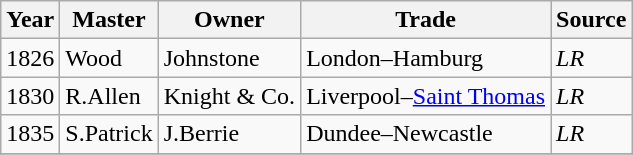<table class="wikitable">
<tr>
<th>Year</th>
<th>Master</th>
<th>Owner</th>
<th>Trade</th>
<th>Source</th>
</tr>
<tr>
<td>1826</td>
<td>Wood</td>
<td>Johnstone</td>
<td>London–Hamburg</td>
<td><em>LR</em></td>
</tr>
<tr>
<td>1830</td>
<td>R.Allen</td>
<td>Knight & Co.</td>
<td>Liverpool–<a href='#'>Saint Thomas</a></td>
<td><em>LR</em></td>
</tr>
<tr>
<td>1835</td>
<td>S.Patrick</td>
<td>J.Berrie</td>
<td>Dundee–Newcastle</td>
<td><em>LR</em></td>
</tr>
<tr>
</tr>
</table>
